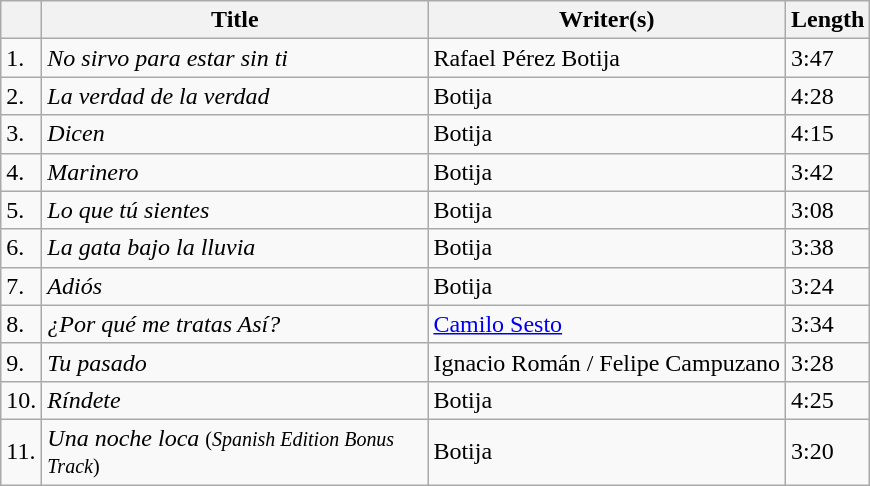<table class="wikitable">
<tr>
<th></th>
<th style="width:250px;">Title</th>
<th>Writer(s)</th>
<th>Length</th>
</tr>
<tr>
<td>1.</td>
<td><em>No sirvo para estar sin ti</em></td>
<td>Rafael Pérez Botija</td>
<td>3:47</td>
</tr>
<tr>
<td>2.</td>
<td><em>La verdad de la verdad</em></td>
<td>Botija</td>
<td>4:28</td>
</tr>
<tr>
<td>3.</td>
<td><em>Dicen</em></td>
<td>Botija</td>
<td>4:15</td>
</tr>
<tr>
<td>4.</td>
<td><em>Marinero</em></td>
<td>Botija</td>
<td>3:42</td>
</tr>
<tr>
<td>5.</td>
<td><em>Lo que tú sientes</em></td>
<td>Botija</td>
<td>3:08</td>
</tr>
<tr>
<td>6.</td>
<td><em>La gata bajo la lluvia</em></td>
<td>Botija</td>
<td>3:38</td>
</tr>
<tr>
<td>7.</td>
<td><em>Adiós</em></td>
<td>Botija</td>
<td>3:24</td>
</tr>
<tr>
<td>8.</td>
<td><em>¿Por qué me tratas Así?</em></td>
<td><a href='#'>Camilo Sesto</a></td>
<td>3:34</td>
</tr>
<tr>
<td>9.</td>
<td><em>Tu pasado</em></td>
<td>Ignacio Román / Felipe Campuzano</td>
<td>3:28</td>
</tr>
<tr>
<td>10.</td>
<td><em>Ríndete</em></td>
<td>Botija</td>
<td>4:25</td>
</tr>
<tr>
<td>11.</td>
<td><em>Una noche loca</em> <small>(<em>Spanish Edition Bonus Track</em>)</small></td>
<td>Botija</td>
<td>3:20</td>
</tr>
</table>
